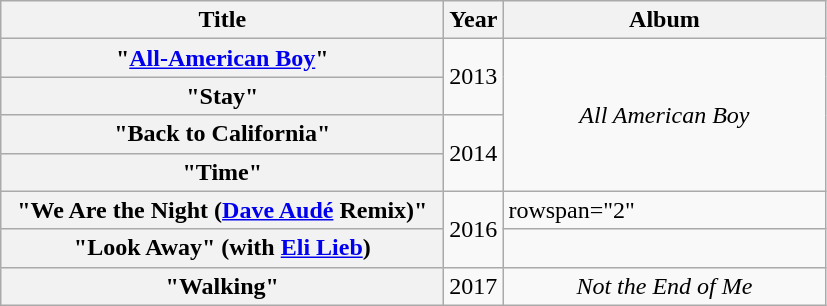<table class="wikitable plainrowheaders" style="text-align:left;">
<tr>
<th scope="col" style="width:18em;">Title</th>
<th scope="col" style="width:2em;">Year</th>
<th scope="col" style="width:13em;">Album</th>
</tr>
<tr>
<th scope="row">"<a href='#'>All-American Boy</a>"</th>
<td rowspan="2">2013</td>
<td rowspan="4" style="text-align:center;"><em>All American Boy</em></td>
</tr>
<tr>
<th scope="row">"Stay"</th>
</tr>
<tr>
<th scope="row">"Back to California"</th>
<td rowspan=2>2014</td>
</tr>
<tr>
<th scope="row">"Time"</th>
</tr>
<tr>
<th scope="row">"We Are the Night (<a href='#'>Dave Audé</a> Remix)"</th>
<td rowspan="2">2016</td>
<td>rowspan="2" </td>
</tr>
<tr>
<th scope="row">"Look Away" (with <a href='#'>Eli Lieb</a>)</th>
</tr>
<tr>
<th scope="row">"Walking"</th>
<td>2017</td>
<td style="text-align:center;"><em>Not the End of Me</em></td>
</tr>
</table>
